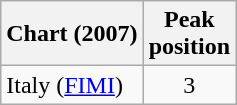<table class="wikitable sortable">
<tr>
<th scope="col">Chart (2007)</th>
<th scope="col">Peak<br>position</th>
</tr>
<tr>
<td>Italy (<a href='#'>FIMI</a>)</td>
<td style="text-align:center;">3</td>
</tr>
</table>
